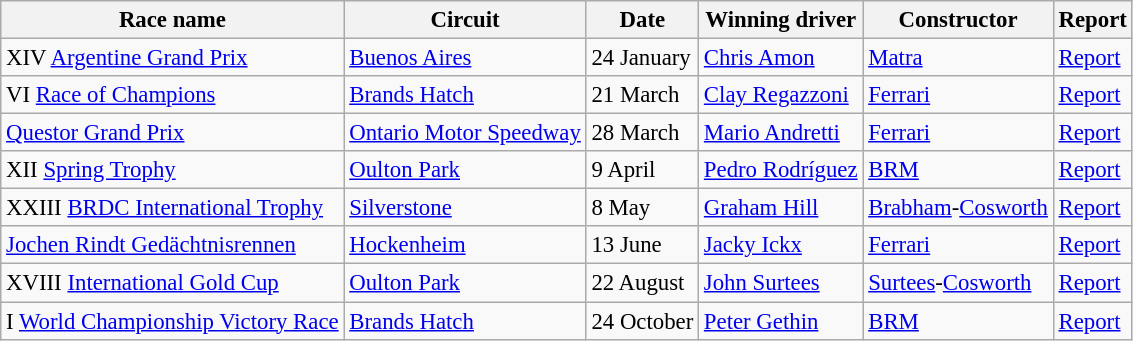<table class="wikitable" style="font-size:95%">
<tr>
<th>Race name</th>
<th>Circuit</th>
<th>Date</th>
<th>Winning driver</th>
<th>Constructor</th>
<th>Report</th>
</tr>
<tr>
<td> XIV <a href='#'>Argentine Grand Prix</a></td>
<td><a href='#'>Buenos Aires</a></td>
<td>24 January</td>
<td> <a href='#'>Chris Amon</a></td>
<td> <a href='#'>Matra</a></td>
<td><a href='#'>Report</a></td>
</tr>
<tr>
<td> VI <a href='#'>Race of Champions</a></td>
<td><a href='#'>Brands Hatch</a></td>
<td>21 March</td>
<td> <a href='#'>Clay Regazzoni</a></td>
<td> <a href='#'>Ferrari</a></td>
<td><a href='#'>Report</a></td>
</tr>
<tr>
<td> <a href='#'>Questor Grand Prix</a></td>
<td><a href='#'>Ontario Motor Speedway</a></td>
<td>28 March</td>
<td> <a href='#'>Mario Andretti</a></td>
<td> <a href='#'>Ferrari</a></td>
<td><a href='#'>Report</a></td>
</tr>
<tr>
<td> XII <a href='#'>Spring Trophy</a></td>
<td><a href='#'>Oulton Park</a></td>
<td>9 April</td>
<td> <a href='#'>Pedro Rodríguez</a></td>
<td> <a href='#'>BRM</a></td>
<td><a href='#'>Report</a></td>
</tr>
<tr>
<td> XXIII <a href='#'>BRDC International Trophy</a></td>
<td><a href='#'>Silverstone</a></td>
<td>8 May</td>
<td> <a href='#'>Graham Hill</a></td>
<td> <a href='#'>Brabham</a>-<a href='#'>Cosworth</a></td>
<td><a href='#'>Report</a></td>
</tr>
<tr>
<td> <a href='#'>Jochen Rindt Gedächtnisrennen</a></td>
<td><a href='#'>Hockenheim</a></td>
<td>13 June</td>
<td> <a href='#'>Jacky Ickx</a></td>
<td> <a href='#'>Ferrari</a></td>
<td><a href='#'>Report</a></td>
</tr>
<tr>
<td> XVIII <a href='#'>International Gold Cup</a></td>
<td><a href='#'>Oulton Park</a></td>
<td>22 August</td>
<td> <a href='#'>John Surtees</a></td>
<td> <a href='#'>Surtees</a>-<a href='#'>Cosworth</a></td>
<td><a href='#'>Report</a></td>
</tr>
<tr>
<td> I <a href='#'>World Championship Victory Race</a></td>
<td><a href='#'>Brands Hatch</a></td>
<td>24 October</td>
<td> <a href='#'>Peter Gethin</a></td>
<td> <a href='#'>BRM</a></td>
<td><a href='#'>Report</a></td>
</tr>
</table>
